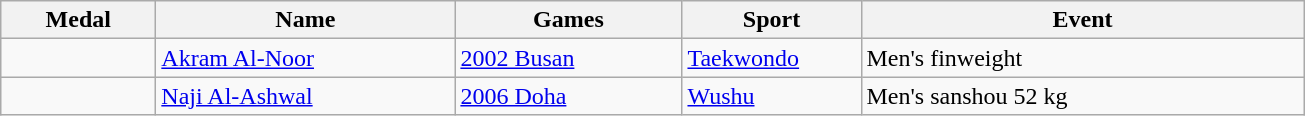<table class="wikitable">
<tr>
<th style="width:6em">Medal</th>
<th style="width:12em">Name</th>
<th style="width:9em">Games</th>
<th style="width:7em">Sport</th>
<th style="width:18em">Event</th>
</tr>
<tr>
<td></td>
<td><a href='#'>Akram Al-Noor</a></td>
<td><a href='#'>2002 Busan</a></td>
<td><a href='#'>Taekwondo</a></td>
<td>Men's finweight</td>
</tr>
<tr>
<td></td>
<td><a href='#'>Naji Al-Ashwal</a></td>
<td><a href='#'>2006 Doha</a></td>
<td><a href='#'>Wushu</a></td>
<td>Men's sanshou 52 kg</td>
</tr>
</table>
